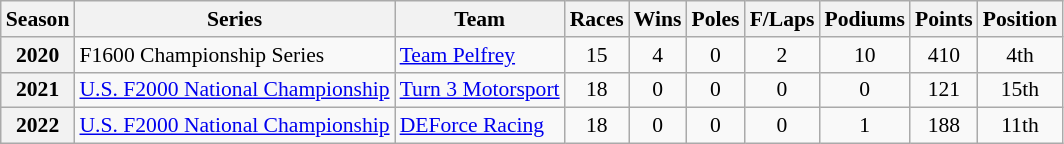<table class="wikitable" style="font-size: 90%; text-align:center">
<tr>
<th>Season</th>
<th>Series</th>
<th>Team</th>
<th>Races</th>
<th>Wins</th>
<th><strong>Poles</strong></th>
<th>F/Laps</th>
<th>Podiums</th>
<th>Points</th>
<th>Position</th>
</tr>
<tr>
<th>2020</th>
<td align="left">F1600 Championship Series</td>
<td align="left"><a href='#'>Team Pelfrey</a></td>
<td>15</td>
<td>4</td>
<td>0</td>
<td>2</td>
<td>10</td>
<td>410</td>
<td>4th</td>
</tr>
<tr>
<th>2021</th>
<td align="left"><a href='#'>U.S. F2000 National Championship</a></td>
<td align="left"><a href='#'>Turn 3 Motorsport</a></td>
<td>18</td>
<td>0</td>
<td>0</td>
<td>0</td>
<td>0</td>
<td>121</td>
<td>15th</td>
</tr>
<tr>
<th>2022</th>
<td align=left><a href='#'>U.S. F2000 National Championship</a></td>
<td align=left><a href='#'>DEForce Racing</a></td>
<td>18</td>
<td>0</td>
<td>0</td>
<td>0</td>
<td>1</td>
<td>188</td>
<td>11th</td>
</tr>
</table>
